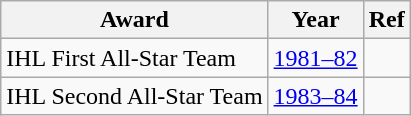<table class="wikitable">
<tr>
<th>Award</th>
<th>Year</th>
<th>Ref</th>
</tr>
<tr>
<td>IHL First All-Star Team</td>
<td><a href='#'>1981–82</a></td>
<td></td>
</tr>
<tr>
<td>IHL Second All-Star Team</td>
<td><a href='#'>1983–84</a></td>
<td></td>
</tr>
</table>
